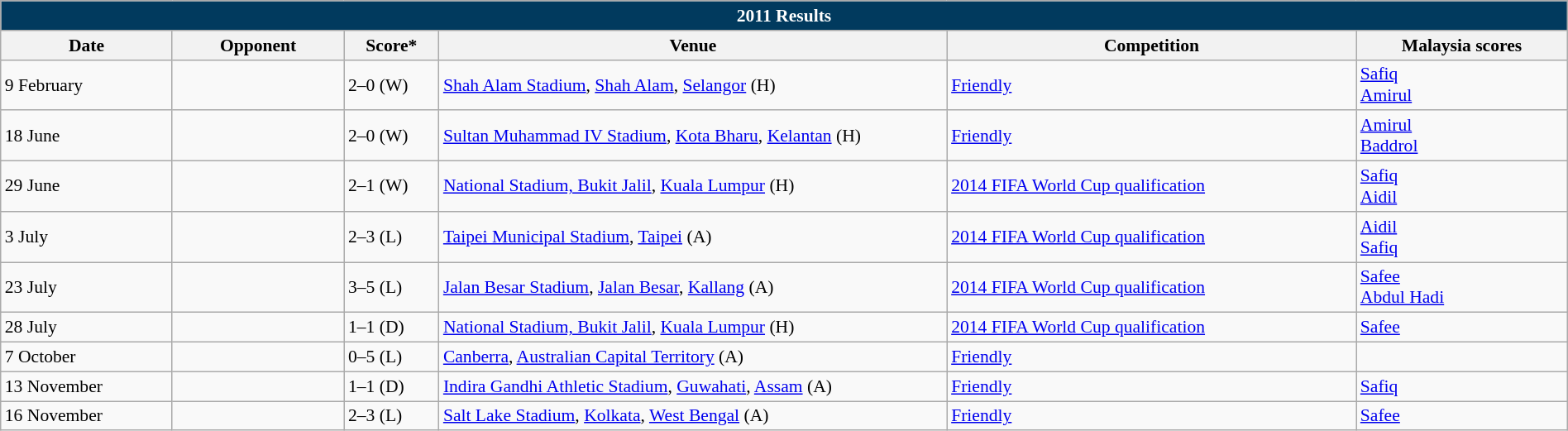<table class="wikitable" width=100% style="text-align:left;font-size:90%;">
<tr>
<th colspan=9 style="background: #013A5E; color: #FFFFFF;">2011 Results</th>
</tr>
<tr>
<th width=80>Date</th>
<th width=80>Opponent</th>
<th width=20>Score*</th>
<th width=250>Venue</th>
<th width=200>Competition</th>
<th width=100>Malaysia scores</th>
</tr>
<tr>
<td>9 February</td>
<td></td>
<td>2–0 (W)</td>
<td><a href='#'>Shah Alam Stadium</a>, <a href='#'>Shah Alam</a>, <a href='#'>Selangor</a> (H)</td>
<td><a href='#'>Friendly</a></td>
<td><a href='#'>Safiq</a> <br><a href='#'>Amirul</a> </td>
</tr>
<tr>
<td>18 June</td>
<td></td>
<td>2–0 (W)</td>
<td><a href='#'>Sultan Muhammad IV Stadium</a>, <a href='#'>Kota Bharu</a>, <a href='#'>Kelantan</a> (H)</td>
<td><a href='#'>Friendly</a></td>
<td><a href='#'>Amirul</a> <br><a href='#'>Baddrol</a> </td>
</tr>
<tr>
<td>29 June</td>
<td></td>
<td>2–1 (W)</td>
<td><a href='#'>National Stadium, Bukit Jalil</a>, <a href='#'>Kuala Lumpur</a> (H)</td>
<td><a href='#'>2014 FIFA World Cup qualification</a></td>
<td><a href='#'>Safiq</a> <br><a href='#'>Aidil</a> </td>
</tr>
<tr>
<td>3 July</td>
<td></td>
<td>2–3 (L)</td>
<td><a href='#'>Taipei Municipal Stadium</a>, <a href='#'>Taipei</a> (A)</td>
<td><a href='#'>2014 FIFA World Cup qualification</a></td>
<td><a href='#'>Aidil</a> <br><a href='#'>Safiq</a> </td>
</tr>
<tr>
<td>23 July</td>
<td></td>
<td>3–5 (L)</td>
<td><a href='#'>Jalan Besar Stadium</a>, <a href='#'>Jalan Besar</a>, <a href='#'>Kallang</a> (A)</td>
<td><a href='#'>2014 FIFA World Cup qualification</a></td>
<td><a href='#'>Safee</a> <br><a href='#'>Abdul Hadi</a> </td>
</tr>
<tr>
<td>28 July</td>
<td></td>
<td>1–1 (D)</td>
<td><a href='#'>National Stadium, Bukit Jalil</a>, <a href='#'>Kuala Lumpur</a> (H)</td>
<td><a href='#'>2014 FIFA World Cup qualification</a></td>
<td><a href='#'>Safee</a> </td>
</tr>
<tr>
<td>7 October</td>
<td></td>
<td>0–5 (L)</td>
<td><a href='#'>Canberra</a>, <a href='#'>Australian Capital Territory</a> (A)</td>
<td><a href='#'>Friendly</a></td>
<td></td>
</tr>
<tr>
<td>13 November</td>
<td></td>
<td>1–1 (D)</td>
<td><a href='#'>Indira Gandhi Athletic Stadium</a>, <a href='#'>Guwahati</a>, <a href='#'>Assam</a> (A)</td>
<td><a href='#'>Friendly</a></td>
<td><a href='#'>Safiq</a> </td>
</tr>
<tr>
<td>16 November</td>
<td></td>
<td>2–3 (L)</td>
<td><a href='#'>Salt Lake Stadium</a>, <a href='#'>Kolkata</a>, <a href='#'>West Bengal</a> (A)</td>
<td><a href='#'>Friendly</a></td>
<td><a href='#'>Safee</a> </td>
</tr>
</table>
